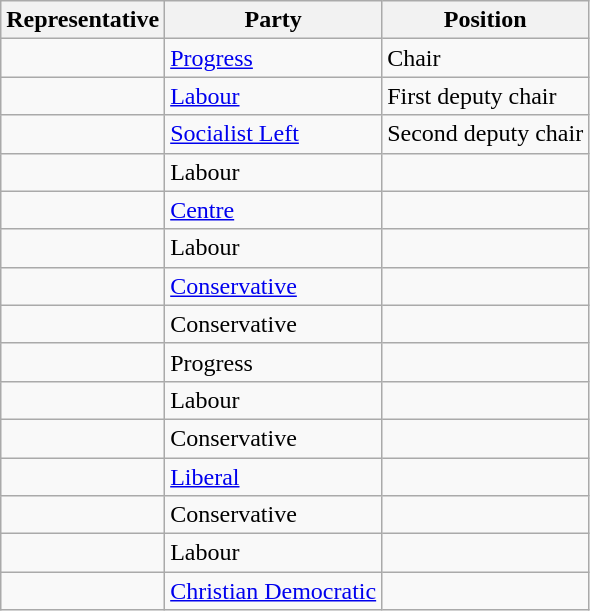<table class="wikitable sortable">
<tr>
<th>Representative</th>
<th>Party</th>
<th>Position</th>
</tr>
<tr>
<td></td>
<td><a href='#'>Progress</a></td>
<td>Chair</td>
</tr>
<tr>
<td></td>
<td><a href='#'>Labour</a></td>
<td>First deputy chair</td>
</tr>
<tr>
<td></td>
<td><a href='#'>Socialist Left</a></td>
<td>Second deputy chair</td>
</tr>
<tr>
<td></td>
<td>Labour</td>
<td></td>
</tr>
<tr>
<td></td>
<td><a href='#'>Centre</a></td>
<td></td>
</tr>
<tr>
<td></td>
<td>Labour</td>
<td></td>
</tr>
<tr>
<td></td>
<td><a href='#'>Conservative</a></td>
<td></td>
</tr>
<tr>
<td></td>
<td>Conservative</td>
<td></td>
</tr>
<tr>
<td></td>
<td>Progress</td>
<td></td>
</tr>
<tr>
<td></td>
<td>Labour</td>
<td></td>
</tr>
<tr>
<td></td>
<td>Conservative</td>
<td></td>
</tr>
<tr>
<td></td>
<td><a href='#'>Liberal</a></td>
<td></td>
</tr>
<tr>
<td></td>
<td>Conservative</td>
<td></td>
</tr>
<tr>
<td></td>
<td>Labour</td>
<td></td>
</tr>
<tr>
<td></td>
<td><a href='#'>Christian Democratic</a></td>
<td></td>
</tr>
</table>
